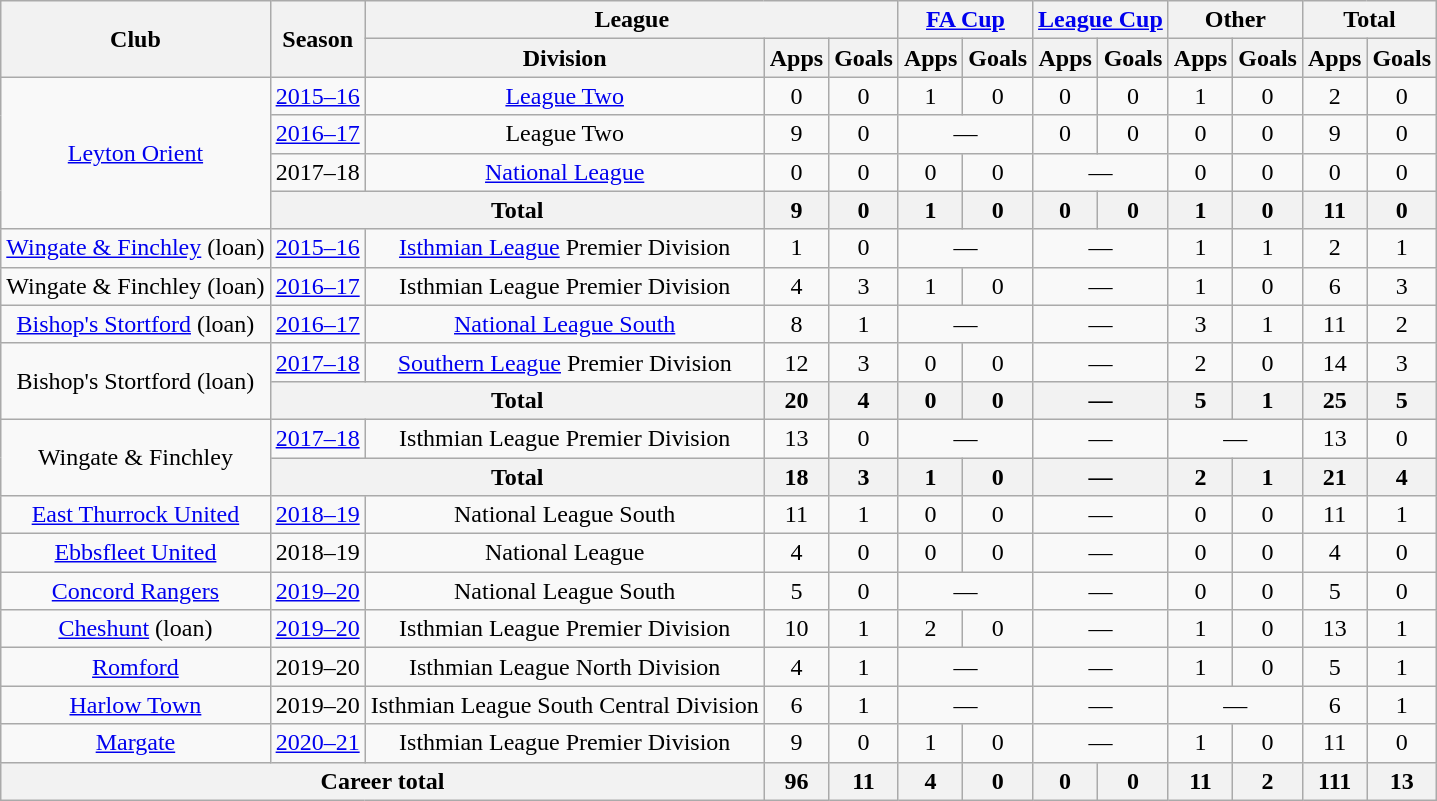<table class="wikitable" style="text-align: center;">
<tr>
<th rowspan="2">Club</th>
<th rowspan="2">Season</th>
<th colspan="3">League</th>
<th colspan="2"><a href='#'>FA Cup</a></th>
<th colspan="2"><a href='#'>League Cup</a></th>
<th colspan="2">Other</th>
<th colspan="2">Total</th>
</tr>
<tr>
<th>Division</th>
<th>Apps</th>
<th>Goals</th>
<th>Apps</th>
<th>Goals</th>
<th>Apps</th>
<th>Goals</th>
<th>Apps</th>
<th>Goals</th>
<th>Apps</th>
<th>Goals</th>
</tr>
<tr>
<td rowspan="4" valign="center"><a href='#'>Leyton Orient</a></td>
<td><a href='#'>2015–16</a></td>
<td><a href='#'>League Two</a></td>
<td>0</td>
<td>0</td>
<td>1</td>
<td>0</td>
<td>0</td>
<td>0</td>
<td>1</td>
<td>0</td>
<td>2</td>
<td>0</td>
</tr>
<tr>
<td><a href='#'>2016–17</a></td>
<td>League Two</td>
<td>9</td>
<td>0</td>
<td colspan="2">—</td>
<td>0</td>
<td>0</td>
<td>0</td>
<td>0</td>
<td>9</td>
<td>0</td>
</tr>
<tr>
<td>2017–18</td>
<td><a href='#'>National League</a></td>
<td>0</td>
<td>0</td>
<td>0</td>
<td>0</td>
<td colspan="2">—</td>
<td>0</td>
<td>0</td>
<td>0</td>
<td>0</td>
</tr>
<tr>
<th colspan="2">Total</th>
<th>9</th>
<th>0</th>
<th>1</th>
<th>0</th>
<th>0</th>
<th>0</th>
<th>1</th>
<th>0</th>
<th>11</th>
<th>0</th>
</tr>
<tr>
<td valign="center"><a href='#'>Wingate & Finchley</a> (loan)</td>
<td><a href='#'>2015–16</a></td>
<td><a href='#'>Isthmian League</a> Premier Division</td>
<td>1</td>
<td>0</td>
<td colspan="2">—</td>
<td colspan="2">—</td>
<td>1</td>
<td>1</td>
<td>2</td>
<td>1</td>
</tr>
<tr>
<td>Wingate & Finchley (loan)</td>
<td><a href='#'>2016–17</a></td>
<td>Isthmian League Premier Division</td>
<td>4</td>
<td>3</td>
<td>1</td>
<td>0</td>
<td colspan="2">—</td>
<td>1</td>
<td>0</td>
<td>6</td>
<td>3</td>
</tr>
<tr>
<td valign="center"><a href='#'>Bishop's Stortford</a> (loan)</td>
<td><a href='#'>2016–17</a></td>
<td><a href='#'>National League South</a></td>
<td>8</td>
<td>1</td>
<td colspan="2">—</td>
<td colspan="2">—</td>
<td>3</td>
<td>1</td>
<td>11</td>
<td>2</td>
</tr>
<tr>
<td rowspan="2">Bishop's Stortford (loan)</td>
<td><a href='#'>2017–18</a></td>
<td><a href='#'>Southern League</a> Premier Division</td>
<td>12</td>
<td>3</td>
<td>0</td>
<td>0</td>
<td colspan="2">—</td>
<td>2</td>
<td>0</td>
<td>14</td>
<td>3</td>
</tr>
<tr>
<th colspan="2">Total</th>
<th>20</th>
<th>4</th>
<th>0</th>
<th>0</th>
<th colspan="2">—</th>
<th>5</th>
<th>1</th>
<th>25</th>
<th>5</th>
</tr>
<tr>
<td rowspan="2" valign="center">Wingate & Finchley</td>
<td><a href='#'>2017–18</a></td>
<td>Isthmian League Premier Division</td>
<td>13</td>
<td>0</td>
<td colspan="2">—</td>
<td colspan="2">—</td>
<td colspan="2">—</td>
<td>13</td>
<td>0</td>
</tr>
<tr>
<th colspan="2">Total</th>
<th>18</th>
<th>3</th>
<th>1</th>
<th>0</th>
<th colspan="2">—</th>
<th>2</th>
<th>1</th>
<th>21</th>
<th>4</th>
</tr>
<tr>
<td><a href='#'>East Thurrock United</a></td>
<td><a href='#'>2018–19</a></td>
<td>National League South</td>
<td>11</td>
<td>1</td>
<td>0</td>
<td>0</td>
<td colspan="2">—</td>
<td>0</td>
<td>0</td>
<td>11</td>
<td>1</td>
</tr>
<tr>
<td><a href='#'>Ebbsfleet United</a></td>
<td>2018–19</td>
<td>National League</td>
<td>4</td>
<td>0</td>
<td>0</td>
<td>0</td>
<td colspan="2">—</td>
<td>0</td>
<td>0</td>
<td>4</td>
<td>0</td>
</tr>
<tr>
<td><a href='#'>Concord Rangers</a></td>
<td><a href='#'>2019–20</a></td>
<td>National League South</td>
<td>5</td>
<td>0</td>
<td colspan="2">—</td>
<td colspan="2">—</td>
<td>0</td>
<td>0</td>
<td>5</td>
<td>0</td>
</tr>
<tr>
<td><a href='#'>Cheshunt</a> (loan)</td>
<td><a href='#'>2019–20</a></td>
<td>Isthmian League Premier Division</td>
<td>10</td>
<td>1</td>
<td>2</td>
<td>0</td>
<td colspan="2">—</td>
<td>1</td>
<td>0</td>
<td>13</td>
<td>1</td>
</tr>
<tr>
<td><a href='#'>Romford</a></td>
<td>2019–20</td>
<td>Isthmian League North Division</td>
<td>4</td>
<td>1</td>
<td colspan="2">—</td>
<td colspan="2">—</td>
<td>1</td>
<td>0</td>
<td>5</td>
<td>1</td>
</tr>
<tr>
<td><a href='#'>Harlow Town</a></td>
<td>2019–20</td>
<td>Isthmian League South Central Division</td>
<td>6</td>
<td>1</td>
<td colspan="2">—</td>
<td colspan="2">—</td>
<td colspan="2">—</td>
<td>6</td>
<td>1</td>
</tr>
<tr>
<td><a href='#'>Margate</a></td>
<td><a href='#'>2020–21</a></td>
<td>Isthmian League Premier Division</td>
<td>9</td>
<td>0</td>
<td>1</td>
<td>0</td>
<td colspan="2">—</td>
<td>1</td>
<td>0</td>
<td>11</td>
<td>0</td>
</tr>
<tr>
<th colspan="3">Career total</th>
<th>96</th>
<th>11</th>
<th>4</th>
<th>0</th>
<th>0</th>
<th>0</th>
<th>11</th>
<th>2</th>
<th>111</th>
<th>13</th>
</tr>
</table>
